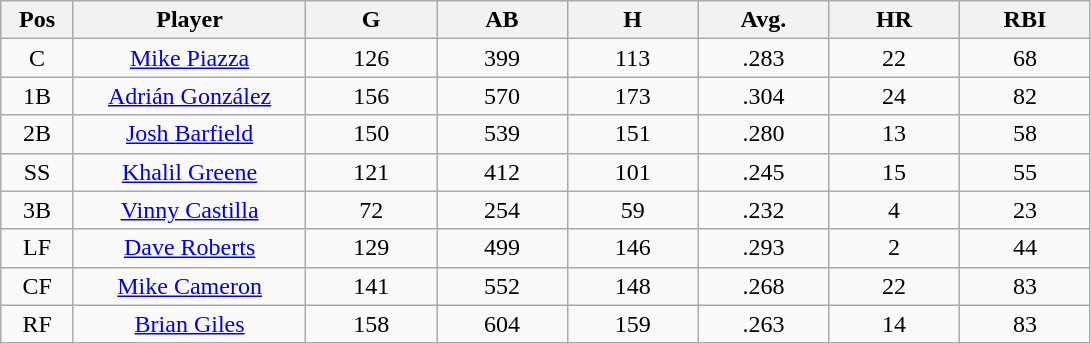<table class="wikitable sortable">
<tr>
<th bgcolor="#DDDDFF" width="5%">Pos</th>
<th bgcolor="#DDDDFF" width="16%">Player</th>
<th bgcolor="#DDDDFF" width="9%">G</th>
<th bgcolor="#DDDDFF" width="9%">AB</th>
<th bgcolor="#DDDDFF" width="9%">H</th>
<th bgcolor="#DDDDFF" width="9%">Avg.</th>
<th bgcolor="#DDDDFF" width="9%">HR</th>
<th bgcolor="#DDDDFF" width="9%">RBI</th>
</tr>
<tr align="center">
<td>C</td>
<td><a href='#'>Mike Piazza</a></td>
<td>126</td>
<td>399</td>
<td>113</td>
<td>.283</td>
<td>22</td>
<td>68</td>
</tr>
<tr align=center>
<td>1B</td>
<td><a href='#'>Adrián González</a></td>
<td>156</td>
<td>570</td>
<td>173</td>
<td>.304</td>
<td>24</td>
<td>82</td>
</tr>
<tr align=center>
<td>2B</td>
<td><a href='#'>Josh Barfield</a></td>
<td>150</td>
<td>539</td>
<td>151</td>
<td>.280</td>
<td>13</td>
<td>58</td>
</tr>
<tr align=center>
<td>SS</td>
<td><a href='#'>Khalil Greene</a></td>
<td>121</td>
<td>412</td>
<td>101</td>
<td>.245</td>
<td>15</td>
<td>55</td>
</tr>
<tr align=center>
<td>3B</td>
<td><a href='#'>Vinny Castilla</a></td>
<td>72</td>
<td>254</td>
<td>59</td>
<td>.232</td>
<td>4</td>
<td>23</td>
</tr>
<tr align=center>
<td>LF</td>
<td><a href='#'>Dave Roberts</a></td>
<td>129</td>
<td>499</td>
<td>146</td>
<td>.293</td>
<td>2</td>
<td>44</td>
</tr>
<tr align=center>
<td>CF</td>
<td><a href='#'>Mike Cameron</a></td>
<td>141</td>
<td>552</td>
<td>148</td>
<td>.268</td>
<td>22</td>
<td>83</td>
</tr>
<tr align="center">
<td>RF</td>
<td><a href='#'>Brian Giles</a></td>
<td>158</td>
<td>604</td>
<td>159</td>
<td>.263</td>
<td>14</td>
<td>83</td>
</tr>
</table>
